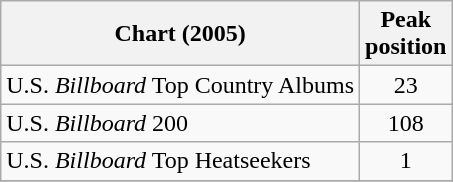<table class="wikitable">
<tr>
<th>Chart (2005)</th>
<th>Peak<br>position</th>
</tr>
<tr>
<td>U.S. <em>Billboard</em> Top Country Albums</td>
<td align="center">23</td>
</tr>
<tr>
<td>U.S. <em>Billboard</em> 200</td>
<td align="center">108</td>
</tr>
<tr>
<td>U.S. <em>Billboard</em> Top Heatseekers</td>
<td align="center">1</td>
</tr>
<tr>
</tr>
</table>
